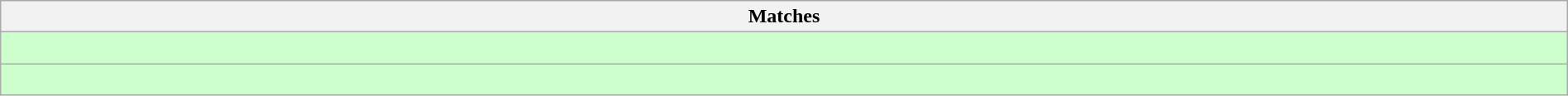<table class="wikitable collapsible collapsed" style="width:100%">
<tr>
<th>Matches</th>
</tr>
<tr style="background:#cfc">
<td><br></td>
</tr>
<tr style="background:#cfc">
<td><br></td>
</tr>
</table>
